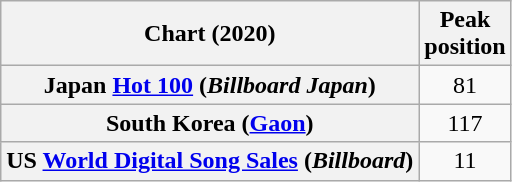<table class="wikitable sortable plainrowheaders" style="text-align:center">
<tr>
<th scope="col">Chart (2020)</th>
<th scope="col">Peak<br>position</th>
</tr>
<tr>
<th scope="row">Japan <a href='#'>Hot 100</a> (<em>Billboard Japan</em>)</th>
<td>81</td>
</tr>
<tr>
<th scope="row">South Korea (<a href='#'>Gaon</a>)</th>
<td>117</td>
</tr>
<tr>
<th scope="row">US <a href='#'>World Digital Song Sales</a> (<em>Billboard</em>)</th>
<td>11</td>
</tr>
</table>
